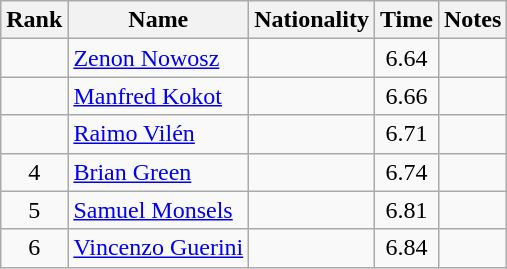<table class="wikitable sortable" style="text-align:center">
<tr>
<th>Rank</th>
<th>Name</th>
<th>Nationality</th>
<th>Time</th>
<th>Notes</th>
</tr>
<tr>
<td></td>
<td align="left"><a href='#'>Zenon Nowosz</a></td>
<td align=left></td>
<td>6.64</td>
<td></td>
</tr>
<tr>
<td></td>
<td align="left"><a href='#'>Manfred Kokot</a></td>
<td align=left></td>
<td>6.66</td>
<td></td>
</tr>
<tr>
<td></td>
<td align="left"><a href='#'>Raimo Vilén</a></td>
<td align=left></td>
<td>6.71</td>
<td></td>
</tr>
<tr>
<td>4</td>
<td align="left"><a href='#'>Brian Green</a></td>
<td align=left></td>
<td>6.74</td>
<td></td>
</tr>
<tr>
<td>5</td>
<td align="left"><a href='#'>Samuel Monsels</a></td>
<td align=left></td>
<td>6.81</td>
<td></td>
</tr>
<tr>
<td>6</td>
<td align="left"><a href='#'>Vincenzo Guerini</a></td>
<td align=left></td>
<td>6.84</td>
<td></td>
</tr>
</table>
